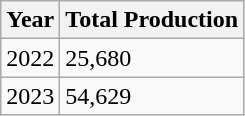<table class="wikitable">
<tr>
<th>Year</th>
<th>Total Production</th>
</tr>
<tr>
<td>2022</td>
<td>25,680</td>
</tr>
<tr>
<td>2023</td>
<td>54,629</td>
</tr>
</table>
